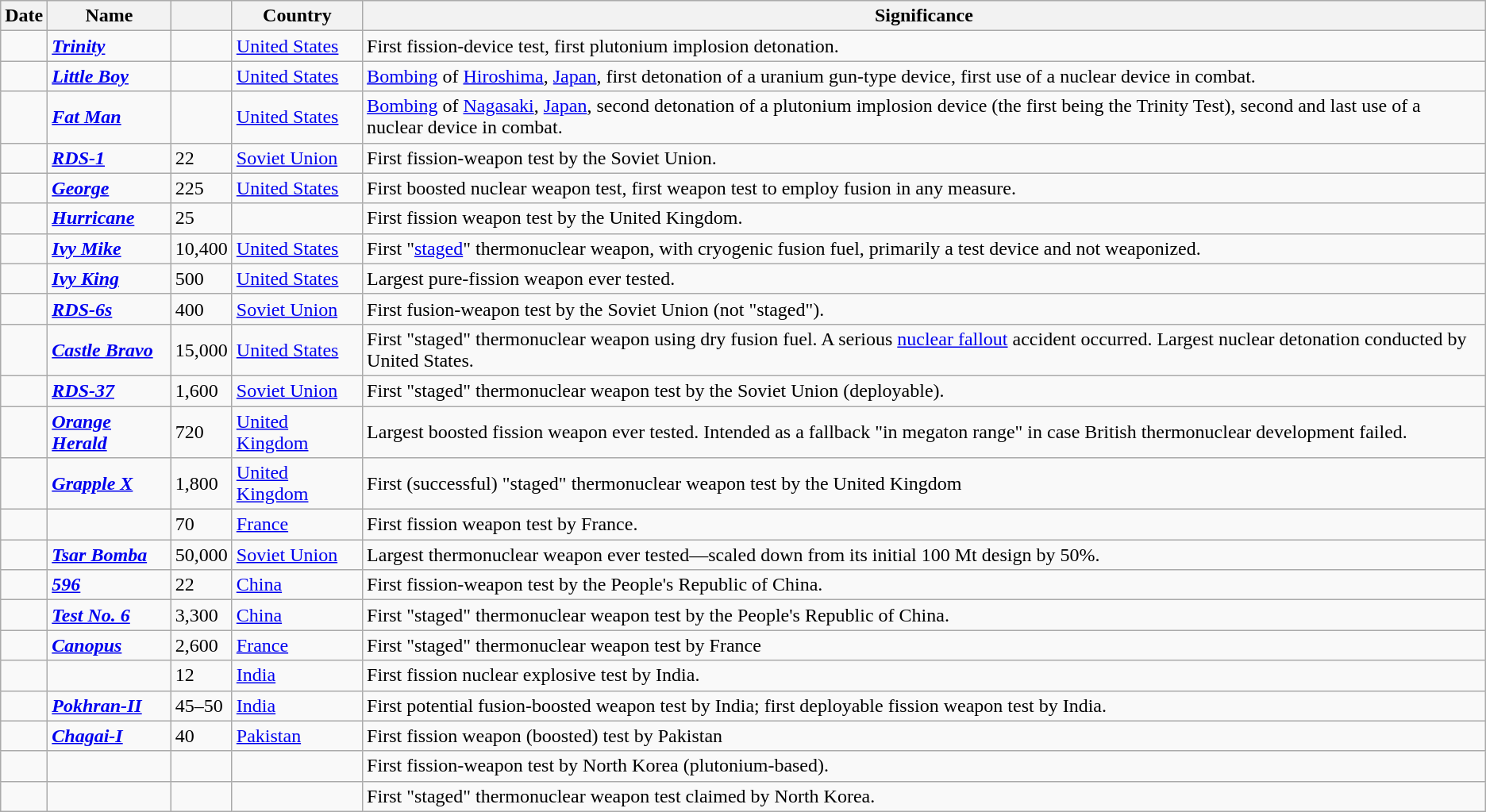<table class="wikitable sortable">
<tr style="background-color:#efefef;">
<th>Date</th>
<th>Name</th>
<th data-sort-type="number"></th>
<th>Country</th>
<th class="unsortable">Significance</th>
</tr>
<tr>
<td></td>
<td><strong><em><a href='#'>Trinity</a></em></strong></td>
<td></td>
<td><a href='#'>United States</a></td>
<td>First fission-device test, first plutonium implosion detonation.</td>
</tr>
<tr>
<td></td>
<td><strong><em><a href='#'>Little Boy</a></em></strong></td>
<td></td>
<td><a href='#'>United States</a></td>
<td><a href='#'>Bombing</a> of <a href='#'>Hiroshima</a>, <a href='#'>Japan</a>, first detonation of a uranium gun-type device, first use of a nuclear device in combat.</td>
</tr>
<tr>
<td></td>
<td><strong><em><a href='#'>Fat Man</a></em></strong></td>
<td></td>
<td><a href='#'>United States</a></td>
<td><a href='#'>Bombing</a> of <a href='#'>Nagasaki</a>, <a href='#'>Japan</a>, second detonation of a plutonium implosion device (the first being the Trinity Test), second and last use of a nuclear device in combat.</td>
</tr>
<tr>
<td></td>
<td><strong><em><a href='#'>RDS-1</a></em></strong></td>
<td>22</td>
<td><a href='#'>Soviet Union</a></td>
<td>First fission-weapon test by the Soviet Union.</td>
</tr>
<tr>
<td></td>
<td><strong><em><a href='#'>George</a></em></strong></td>
<td>225</td>
<td><a href='#'>United States</a></td>
<td>First boosted nuclear weapon test, first weapon test to employ fusion in any measure.</td>
</tr>
<tr>
<td></td>
<td><strong><em><a href='#'>Hurricane</a></em></strong></td>
<td>25</td>
<td></td>
<td>First fission weapon test by the United Kingdom.</td>
</tr>
<tr>
<td></td>
<td><strong><em><a href='#'>Ivy Mike</a></em></strong></td>
<td>10,400</td>
<td><a href='#'>United States</a></td>
<td>First "<a href='#'>staged</a>" thermonuclear weapon, with cryogenic fusion fuel, primarily a test device and not weaponized.</td>
</tr>
<tr>
<td></td>
<td><strong><em><a href='#'>Ivy King</a></em></strong></td>
<td>500</td>
<td><a href='#'>United States</a></td>
<td>Largest pure-fission weapon ever tested.</td>
</tr>
<tr>
<td></td>
<td><strong><em><a href='#'>RDS-6s</a></em></strong></td>
<td>400</td>
<td><a href='#'>Soviet Union</a></td>
<td>First fusion-weapon test by the Soviet Union (not "staged").</td>
</tr>
<tr>
<td></td>
<td><strong><em><a href='#'>Castle Bravo</a></em></strong></td>
<td>15,000</td>
<td><a href='#'>United States</a></td>
<td>First "staged" thermonuclear weapon using dry fusion fuel. A serious <a href='#'>nuclear fallout</a> accident occurred. Largest nuclear detonation conducted by United States.</td>
</tr>
<tr>
<td></td>
<td><strong><em><a href='#'>RDS-37</a></em></strong></td>
<td>1,600</td>
<td><a href='#'>Soviet Union</a></td>
<td>First "staged" thermonuclear weapon test by the Soviet Union (deployable).</td>
</tr>
<tr>
<td></td>
<td><strong><em><a href='#'>Orange Herald</a></em></strong></td>
<td>720</td>
<td><a href='#'>United Kingdom</a></td>
<td>Largest boosted fission weapon ever tested. Intended as a fallback "in megaton range" in case British thermonuclear development failed.</td>
</tr>
<tr>
<td></td>
<td><strong><em><a href='#'>Grapple X</a></em></strong></td>
<td>1,800</td>
<td><a href='#'>United Kingdom</a></td>
<td>First (successful) "staged" thermonuclear weapon test by the United Kingdom</td>
</tr>
<tr>
<td></td>
<td></td>
<td>70</td>
<td><a href='#'>France</a></td>
<td>First fission weapon test by France.</td>
</tr>
<tr>
<td></td>
<td><strong><em><a href='#'>Tsar Bomba</a></em></strong></td>
<td>50,000</td>
<td><a href='#'>Soviet Union</a></td>
<td>Largest thermonuclear weapon ever tested—scaled down from its initial 100 Mt design by 50%.</td>
</tr>
<tr>
<td></td>
<td><strong><em><a href='#'>596</a></em></strong></td>
<td>22</td>
<td><a href='#'>China</a></td>
<td>First fission-weapon test by the People's Republic of China.</td>
</tr>
<tr>
<td></td>
<td><strong><em><a href='#'>Test No. 6</a></em></strong></td>
<td>3,300</td>
<td><a href='#'>China</a></td>
<td>First "staged" thermonuclear weapon test by the People's Republic of China.</td>
</tr>
<tr>
<td></td>
<td><strong><em><a href='#'>Canopus</a></em></strong></td>
<td>2,600</td>
<td><a href='#'>France</a></td>
<td>First "staged" thermonuclear weapon test by France</td>
</tr>
<tr>
<td></td>
<td></td>
<td>12</td>
<td><a href='#'>India</a></td>
<td>First fission nuclear explosive test by India.</td>
</tr>
<tr>
<td></td>
<td><strong><em><a href='#'>Pokhran-II</a></em></strong></td>
<td>45–50</td>
<td><a href='#'>India</a></td>
<td>First potential fusion-boosted weapon test by India; first deployable fission weapon test by India.</td>
</tr>
<tr>
<td></td>
<td><strong><em><a href='#'>Chagai-I</a></em></strong></td>
<td>40</td>
<td><a href='#'>Pakistan</a></td>
<td>First fission weapon (boosted) test by Pakistan</td>
</tr>
<tr>
<td></td>
<td><strong><em></em></strong></td>
<td></td>
<td></td>
<td>First fission-weapon test by North Korea (plutonium-based).</td>
</tr>
<tr>
<td></td>
<td><strong><em></em></strong></td>
<td></td>
<td></td>
<td>First "staged" thermonuclear weapon test claimed by North Korea.</td>
</tr>
</table>
